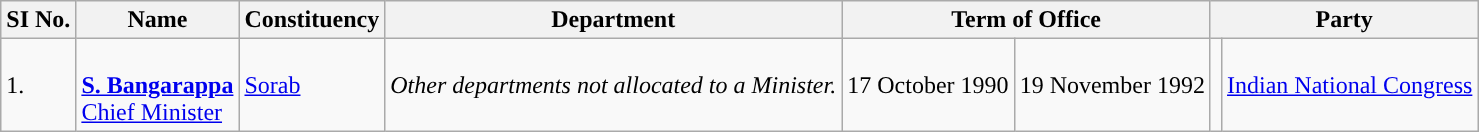<table class="wikitable">
<tr>
<th>SI No.</th>
<th>Name</th>
<th>Constituency</th>
<th>Department</th>
<th colspan="2">Term of Office</th>
<th colspan="2">Party</th>
</tr>
<tr>
<td>1.</td>
<td><br><strong><a href='#'>S. Bangarappa</a></strong><br><a href='#'>Chief Minister</a></td>
<td><a href='#'>Sorab</a></td>
<td><em>Other departments not allocated to a Minister.</em></td>
<td>17 October 1990</td>
<td>19 November 1992</td>
<td style="background:"></td>
<td><a href='#'>Indian National Congress</a></td>
</tr>
</table>
